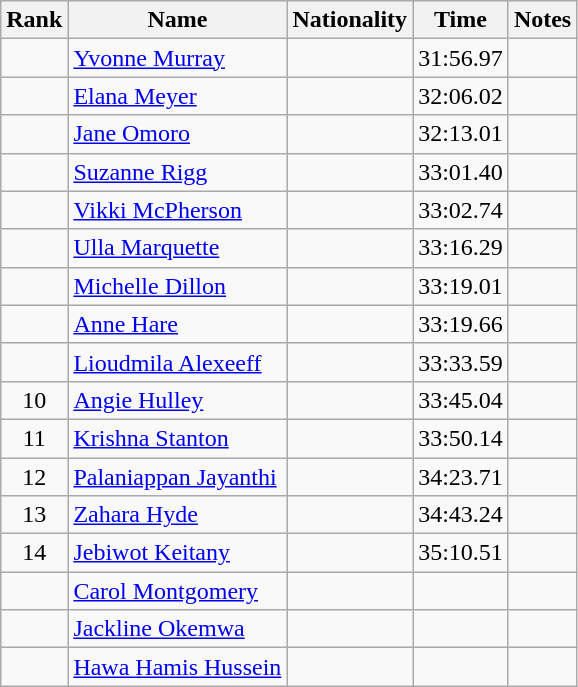<table class="wikitable sortable" style=" text-align:center">
<tr>
<th>Rank</th>
<th>Name</th>
<th>Nationality</th>
<th>Time</th>
<th>Notes</th>
</tr>
<tr>
<td></td>
<td align=left><a href='#'>Yvonne Murray</a></td>
<td align=left></td>
<td>31:56.97</td>
<td></td>
</tr>
<tr>
<td></td>
<td align=left><a href='#'>Elana Meyer</a></td>
<td align=left></td>
<td>32:06.02</td>
<td></td>
</tr>
<tr>
<td></td>
<td align=left><a href='#'>Jane Omoro</a></td>
<td align=left></td>
<td>32:13.01</td>
<td></td>
</tr>
<tr>
<td></td>
<td align=left><a href='#'>Suzanne Rigg</a></td>
<td align=left></td>
<td>33:01.40</td>
<td></td>
</tr>
<tr>
<td></td>
<td align=left><a href='#'>Vikki McPherson</a></td>
<td align=left></td>
<td>33:02.74</td>
<td></td>
</tr>
<tr>
<td></td>
<td align=left><a href='#'>Ulla Marquette</a></td>
<td align=left></td>
<td>33:16.29</td>
<td></td>
</tr>
<tr>
<td></td>
<td align=left><a href='#'>Michelle Dillon</a></td>
<td align=left></td>
<td>33:19.01</td>
<td></td>
</tr>
<tr>
<td></td>
<td align=left><a href='#'>Anne Hare</a></td>
<td align=left></td>
<td>33:19.66</td>
<td></td>
</tr>
<tr>
<td></td>
<td align=left><a href='#'>Lioudmila Alexeeff</a></td>
<td align=left></td>
<td>33:33.59</td>
<td></td>
</tr>
<tr>
<td>10</td>
<td align=left><a href='#'>Angie Hulley</a></td>
<td align=left></td>
<td>33:45.04</td>
<td></td>
</tr>
<tr>
<td>11</td>
<td align=left><a href='#'>Krishna Stanton</a></td>
<td align=left></td>
<td>33:50.14</td>
<td></td>
</tr>
<tr>
<td>12</td>
<td align=left><a href='#'>Palaniappan Jayanthi</a></td>
<td align=left></td>
<td>34:23.71</td>
<td></td>
</tr>
<tr>
<td>13</td>
<td align=left><a href='#'>Zahara Hyde</a></td>
<td align=left></td>
<td>34:43.24</td>
<td></td>
</tr>
<tr>
<td>14</td>
<td align=left><a href='#'>Jebiwot Keitany</a></td>
<td align=left></td>
<td>35:10.51</td>
<td></td>
</tr>
<tr>
<td></td>
<td align=left><a href='#'>Carol Montgomery</a></td>
<td align=left></td>
<td></td>
<td></td>
</tr>
<tr>
<td></td>
<td align=left><a href='#'>Jackline Okemwa</a></td>
<td align=left></td>
<td></td>
<td></td>
</tr>
<tr>
<td></td>
<td align=left><a href='#'>Hawa Hamis Hussein</a></td>
<td align=left></td>
<td></td>
<td></td>
</tr>
</table>
